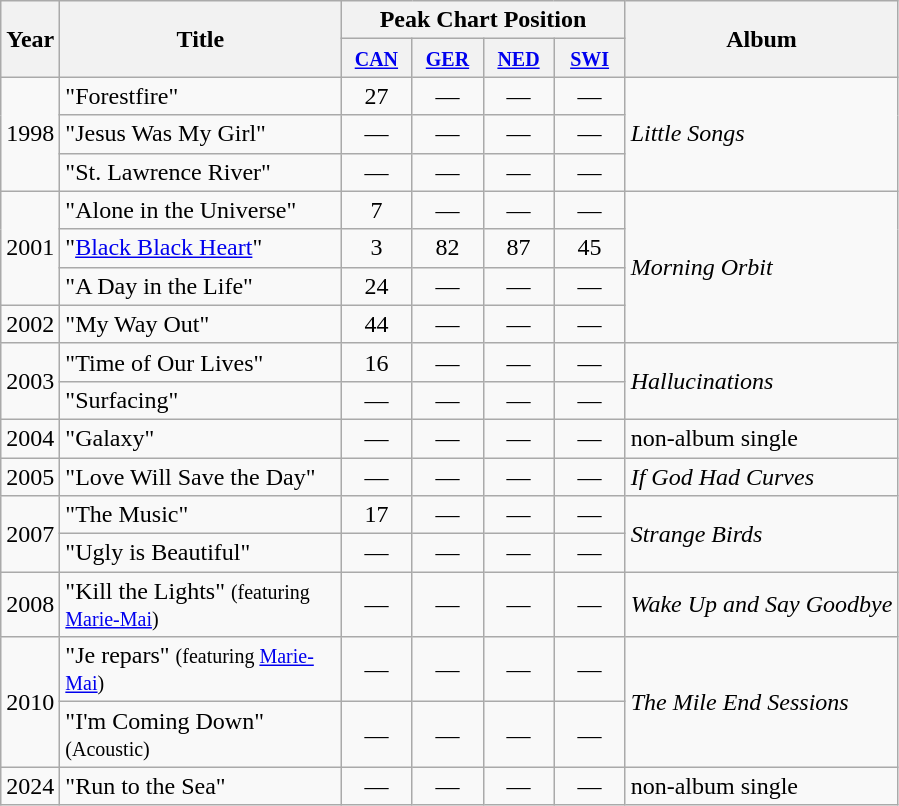<table class="wikitable">
<tr>
<th rowspan="2">Year</th>
<th rowspan="2" width="180">Title</th>
<th colspan="4">Peak Chart Position</th>
<th rowspan="2">Album</th>
</tr>
<tr>
<th width="40"><small><a href='#'>CAN</a><br></small></th>
<th width="40"><small><a href='#'>GER</a><br></small></th>
<th width="40"><small><a href='#'>NED</a><br></small></th>
<th width="40"><small><a href='#'>SWI</a><br></small></th>
</tr>
<tr>
<td rowspan="3">1998</td>
<td>"Forestfire"</td>
<td align="center">27</td>
<td align="center">—</td>
<td align="center">—</td>
<td align="center">—</td>
<td rowspan="3"><em>Little Songs</em></td>
</tr>
<tr>
<td>"Jesus Was My Girl"</td>
<td align="center">—</td>
<td align="center">—</td>
<td align="center">—</td>
<td align="center">—</td>
</tr>
<tr>
<td>"St. Lawrence River"</td>
<td align="center">—</td>
<td align="center">—</td>
<td align="center">—</td>
<td align="center">—</td>
</tr>
<tr>
<td rowspan="3">2001</td>
<td>"Alone in the Universe"</td>
<td align="center">7</td>
<td align="center">—</td>
<td align="center">—</td>
<td align="center">—</td>
<td rowspan="4"><em>Morning Orbit</em></td>
</tr>
<tr>
<td>"<a href='#'>Black Black Heart</a>"</td>
<td align="center">3</td>
<td align="center">82</td>
<td align="center">87</td>
<td align="center">45</td>
</tr>
<tr>
<td>"A Day in the Life"</td>
<td align="center">24</td>
<td align="center">—</td>
<td align="center">—</td>
<td align="center">—</td>
</tr>
<tr>
<td>2002</td>
<td>"My Way Out"</td>
<td align="center">44</td>
<td align="center">—</td>
<td align="center">—</td>
<td align="center">—</td>
</tr>
<tr>
<td rowspan="2">2003</td>
<td>"Time of Our Lives"</td>
<td align="center">16</td>
<td align="center">—</td>
<td align="center">—</td>
<td align="center">—</td>
<td rowspan="2"><em>Hallucinations</em></td>
</tr>
<tr>
<td>"Surfacing"</td>
<td align="center">—</td>
<td align="center">—</td>
<td align="center">—</td>
<td align="center">—</td>
</tr>
<tr>
<td>2004</td>
<td>"Galaxy"</td>
<td align="center">—</td>
<td align="center">—</td>
<td align="center">—</td>
<td align="center">—</td>
<td>non-album single</td>
</tr>
<tr>
<td>2005</td>
<td>"Love Will Save the Day"</td>
<td align="center">—</td>
<td align="center">—</td>
<td align="center">—</td>
<td align="center">—</td>
<td><em>If God Had Curves</em></td>
</tr>
<tr>
<td rowspan="2">2007</td>
<td>"The Music"</td>
<td align="center">17</td>
<td align="center">—</td>
<td align="center">—</td>
<td align="center">—</td>
<td rowspan="2"><em>Strange Birds</em></td>
</tr>
<tr>
<td>"Ugly is Beautiful"</td>
<td align="center">—</td>
<td align="center">—</td>
<td align="center">—</td>
<td align="center">—</td>
</tr>
<tr>
<td>2008</td>
<td>"Kill the Lights" <small>(featuring <a href='#'>Marie-Mai</a>)</small></td>
<td align="center">—</td>
<td align="center">—</td>
<td align="center">—</td>
<td align="center">—</td>
<td><em>Wake Up and Say Goodbye</em></td>
</tr>
<tr>
<td rowspan="2">2010</td>
<td>"Je repars" <small>(featuring <a href='#'>Marie-Mai</a>)</small></td>
<td align="center">—</td>
<td align="center">—</td>
<td align="center">—</td>
<td align="center">—</td>
<td rowspan="2"><em>The Mile End Sessions</em></td>
</tr>
<tr>
<td>"I'm Coming Down" <small>(Acoustic)</small></td>
<td align="center">—</td>
<td align="center">—</td>
<td align="center">—</td>
<td align="center">—</td>
</tr>
<tr>
<td>2024</td>
<td>"Run to the Sea"</td>
<td align="center">—</td>
<td align="center">—</td>
<td align="center">—</td>
<td align="center">—</td>
<td>non-album single</td>
</tr>
</table>
